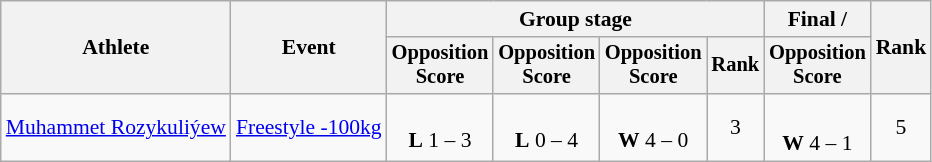<table class="wikitable" style="font-size:90%">
<tr>
<th rowspan=2>Athlete</th>
<th rowspan=2>Event</th>
<th colspan=4>Group stage</th>
<th>Final / </th>
<th rowspan=2>Rank</th>
</tr>
<tr style="font-size:95%">
<th>Opposition<br>Score</th>
<th>Opposition<br>Score</th>
<th>Opposition<br>Score</th>
<th>Rank</th>
<th>Opposition<br>Score</th>
</tr>
<tr align=center>
<td align=left><a href='#'>Muhammet Rozykuliýew</a></td>
<td align=left><a href='#'>Freestyle -100kg</a></td>
<td><br><strong>L</strong> 1 – 3</td>
<td><br><strong>L</strong> 0 – 4</td>
<td><br><strong>W</strong> 4 – 0</td>
<td>3 </td>
<td><br><strong>W</strong> 4 – 1 <sup></sup></td>
<td>5</td>
</tr>
</table>
